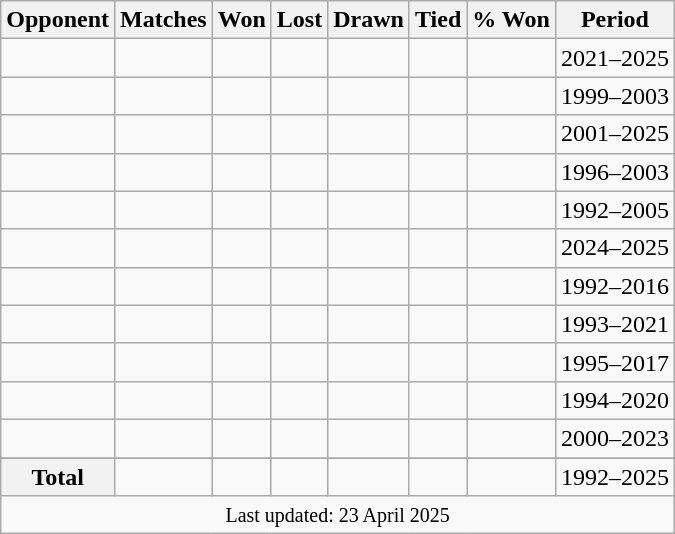<table class="wikitable plainrowheaders sortable" style="text-align:center">
<tr>
<th>Opponent</th>
<th>Matches</th>
<th>Won</th>
<th>Lost</th>
<th>Drawn</th>
<th>Tied</th>
<th>% Won</th>
<th>Period</th>
</tr>
<tr>
<td></td>
<td></td>
<td></td>
<td></td>
<td></td>
<td></td>
<td></td>
<td>2021–2025</td>
</tr>
<tr>
<td></td>
<td></td>
<td></td>
<td></td>
<td></td>
<td></td>
<td></td>
<td>1999–2003</td>
</tr>
<tr>
<td></td>
<td></td>
<td></td>
<td></td>
<td></td>
<td></td>
<td></td>
<td>2001–2025</td>
</tr>
<tr>
<td></td>
<td></td>
<td></td>
<td></td>
<td></td>
<td></td>
<td></td>
<td>1996–2003</td>
</tr>
<tr>
<td></td>
<td></td>
<td></td>
<td></td>
<td></td>
<td></td>
<td></td>
<td>1992–2005</td>
</tr>
<tr>
<td></td>
<td></td>
<td></td>
<td></td>
<td></td>
<td></td>
<td></td>
<td>2024–2025</td>
</tr>
<tr>
<td></td>
<td></td>
<td></td>
<td></td>
<td></td>
<td></td>
<td></td>
<td>1992–2016</td>
</tr>
<tr>
<td></td>
<td></td>
<td></td>
<td></td>
<td></td>
<td></td>
<td></td>
<td>1993–2021</td>
</tr>
<tr>
<td></td>
<td></td>
<td></td>
<td></td>
<td></td>
<td></td>
<td></td>
<td>1995–2017</td>
</tr>
<tr>
<td></td>
<td></td>
<td></td>
<td></td>
<td></td>
<td></td>
<td></td>
<td>1994–2020</td>
</tr>
<tr>
<td></td>
<td></td>
<td></td>
<td></td>
<td></td>
<td></td>
<td></td>
<td>2000–2023</td>
</tr>
<tr>
</tr>
<tr class="sortbottom">
<th scope="row" style="text-align:center"><strong>Total</strong></th>
<td></td>
<td></td>
<td></td>
<td></td>
<td></td>
<td></td>
<td>1992–2025</td>
</tr>
<tr>
<td colspan=8><small>Last updated: 23 April 2025</small></td>
</tr>
</table>
